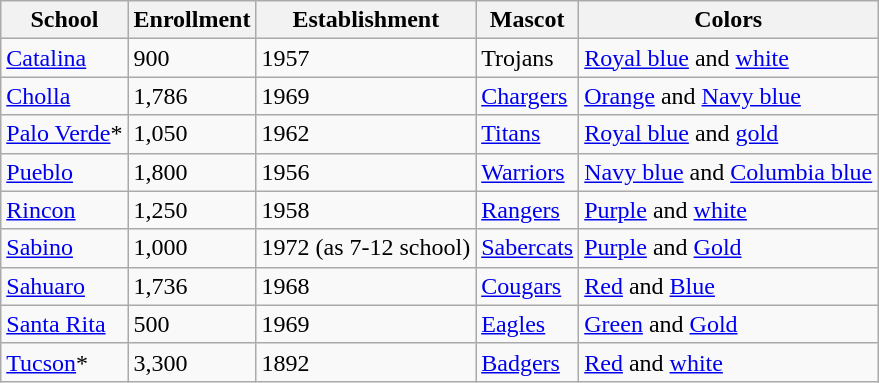<table class="wikitable sortable">
<tr>
<th scope="col">School</th>
<th scope="col">Enrollment</th>
<th scope="col">Establishment</th>
<th scope="col" class="unsortable">Mascot</th>
<th scope="col" class="unsortable">Colors</th>
</tr>
<tr>
<td><a href='#'>Catalina</a></td>
<td>900</td>
<td>1957</td>
<td>Trojans</td>
<td><a href='#'>Royal blue</a> and <a href='#'>white</a></td>
</tr>
<tr>
<td><a href='#'>Cholla</a></td>
<td>1,786</td>
<td>1969</td>
<td><a href='#'>Chargers</a></td>
<td><a href='#'>Orange</a> and <a href='#'>Navy blue</a></td>
</tr>
<tr>
<td><a href='#'>Palo Verde</a>*</td>
<td>1,050</td>
<td>1962</td>
<td><a href='#'>Titans</a></td>
<td><a href='#'>Royal blue</a> and <a href='#'>gold</a></td>
</tr>
<tr>
<td><a href='#'>Pueblo</a></td>
<td>1,800</td>
<td>1956</td>
<td><a href='#'>Warriors</a></td>
<td><a href='#'>Navy blue</a> and <a href='#'>Columbia blue</a></td>
</tr>
<tr>
<td><a href='#'>Rincon</a></td>
<td>1,250</td>
<td>1958</td>
<td><a href='#'>Rangers</a></td>
<td><a href='#'>Purple</a> and <a href='#'>white</a></td>
</tr>
<tr>
<td><a href='#'>Sabino</a></td>
<td>1,000</td>
<td>1972 (as 7-12 school)</td>
<td><a href='#'>Sabercats</a></td>
<td><a href='#'>Purple</a> and <a href='#'>Gold</a></td>
</tr>
<tr>
<td><a href='#'>Sahuaro</a></td>
<td>1,736</td>
<td>1968</td>
<td><a href='#'>Cougars</a></td>
<td><a href='#'>Red</a> and <a href='#'>Blue</a></td>
</tr>
<tr>
<td><a href='#'>Santa Rita</a></td>
<td>500</td>
<td>1969</td>
<td><a href='#'>Eagles</a></td>
<td><a href='#'>Green</a> and <a href='#'>Gold</a></td>
</tr>
<tr>
<td><a href='#'>Tucson</a>*</td>
<td>3,300</td>
<td>1892</td>
<td><a href='#'>Badgers</a></td>
<td><a href='#'>Red</a> and <a href='#'>white</a></td>
</tr>
</table>
